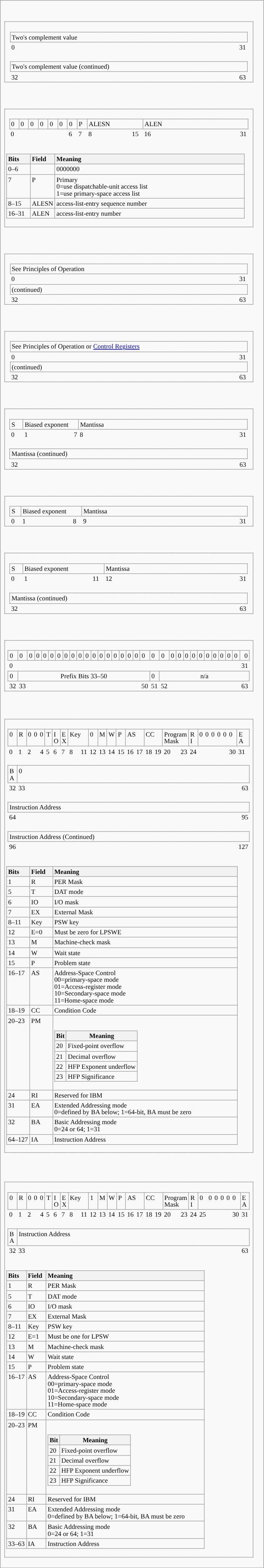<table class="infobox" style="font-size:88%">
<tr>
<td style="border-style: none;"><br><table class="wikitable" style="font-size:75%">
<tr>
<td colspan=34 style="border-style: none;"><br></td>
</tr>
<tr>
<td style="width:.5%; text-align:left;  border-style: none none none none;"></td>
<td colspan=32>Two's complement value</td>
<td style="width:.5%; text-align:left;  border-style: none none none none;"></td>
</tr>
<tr>
<td style="width:.5%; text-align:left;  border-style: none none none none;"></td>
<td style="width:1%;  text-align:left;  border-style: none none none none;">0</td>
<td style="width:1%;  text-align:left;  border-style: none none none none;"></td>
<td style="width:1%;  text-align:left;  border-style: none none none none;"></td>
<td style="width:1%;  text-align:left;  border-style: none none none none;"></td>
<td style="width:1%;  text-align:left;  border-style: none none none none;"></td>
<td style="width:1%;  text-align:left;  border-style: none none none none;"></td>
<td style="width:1%;  text-align:left;  border-style: none none none none;"></td>
<td style="width:1%;  text-align:left;  border-style: none none none none;"></td>
<td style="width:1%;  text-align:left;  border-style: none none none none;"></td>
<td style="width:1%;  text-align:left;  border-style: none none none none;"></td>
<td style="width:1%;  text-align:left;  border-style: none none none none;"></td>
<td style="width:1%;  text-align:left;  border-style: none none none none;"></td>
<td style="width:1%;  text-align:left;  border-style: none none none none;"></td>
<td style="width:1%;  text-align:left;  border-style: none none none none;"></td>
<td style="width:1%;  text-align:left;  border-style: none none none none;"></td>
<td style="width:1%;  text-align:left;  border-style: none none none none;"></td>
<td style="width:1%;  text-align:left;  border-style: none none none none;"></td>
<td style="width:1%;  text-align:left;  border-style: none none none none;"></td>
<td style="width:1%;  text-align:left;  border-style: none none none none;"></td>
<td style="width:1%;  text-align:left;  border-style: none none none none;"></td>
<td style="width:1%;  text-align:left;  border-style: none none none none;"></td>
<td style="width:1%;  text-align:left;  border-style: none none none none;"></td>
<td style="width:1%;  text-align:left;  border-style: none none none none;"></td>
<td style="width:1%;  text-align:left;  border-style: none none none none;"></td>
<td style="width:1%;  text-align:left;  border-style: none none none none;"></td>
<td style="width:1%;  text-align:left;  border-style: none none none none;"></td>
<td style="width:1%;  text-align:left;  border-style: none none none none;"></td>
<td style="width:1%;  text-align:left;  border-style: none none none none;"></td>
<td style="width:1%;  text-align:left;  border-style: none none none none;"></td>
<td style="width:1%;  text-align:left;  border-style: none none none none;"></td>
<td style="width:1%;  text-align:left;  border-style: none none none none;"></td>
<td style="width:1%;  text-align:right; border-style: none none none none;">31</td>
<td style="width:.5%; text-align:left;  border-style: none none none none;"></td>
</tr>
<tr>
<td colspan=34 style="border-style: none;"><br></td>
</tr>
<tr>
<td style="width:.5%; text-align:left;  border-style: none none none none;"></td>
<td colspan=32>Two's complement value (continued)</td>
<td style="width:.5%; text-align:left;  border-style: none none none none;"></td>
</tr>
<tr>
<td style="width:.5%; text-align:left;  border-style: none none none none;"></td>
<td style="width:1%;  text-align:left;  border-style: none none none none;">32</td>
<td style="width:1%;  text-align:left;  border-style: none none none none;"></td>
<td style="width:1%;  text-align:left;  border-style: none none none none;"></td>
<td style="width:1%;  text-align:left;  border-style: none none none none;"></td>
<td style="width:1%;  text-align:left;  border-style: none none none none;"></td>
<td style="width:1%;  text-align:left;  border-style: none none none none;"></td>
<td style="width:1%;  text-align:left;  border-style: none none none none;"></td>
<td style="width:1%;  text-align:left;  border-style: none none none none;"></td>
<td style="width:1%;  text-align:left;  border-style: none none none none;"></td>
<td style="width:1%;  text-align:left;  border-style: none none none none;"></td>
<td style="width:1%;  text-align:left;  border-style: none none none none;"></td>
<td style="width:1%;  text-align:left;  border-style: none none none none;"></td>
<td style="width:1%;  text-align:left;  border-style: none none none none;"></td>
<td style="width:1%;  text-align:left;  border-style: none none none none;"></td>
<td style="width:1%;  text-align:left;  border-style: none none none none;"></td>
<td style="width:1%;  text-align:left;  border-style: none none none none;"></td>
<td style="width:1%;  text-align:left;  border-style: none none none none;"></td>
<td style="width:1%;  text-align:left;  border-style: none none none none;"></td>
<td style="width:1%;  text-align:left;  border-style: none none none none;"></td>
<td style="width:1%;  text-align:left;  border-style: none none none none;"></td>
<td style="width:1%;  text-align:left;  border-style: none none none none;"></td>
<td style="width:1%;  text-align:left;  border-style: none none none none;"></td>
<td style="width:1%;  text-align:left;  border-style: none none none none;"></td>
<td style="width:1%;  text-align:left;  border-style: none none none none;"></td>
<td style="width:1%;  text-align:left;  border-style: none none none none;"></td>
<td style="width:1%;  text-align:left;  border-style: none none none none;"></td>
<td style="width:1%;  text-align:left;  border-style: none none none none;"></td>
<td style="width:1%;  text-align:left;  border-style: none none none none;"></td>
<td style="width:1%;  text-align:left;  border-style: none none none none;"></td>
<td style="width:1%;  text-align:left;  border-style: none none none none;"></td>
<td style="width:1%;  text-align:left;  border-style: none none none none;"></td>
<td style="width:1%;  text-align:right; border-style: none none none none;">63</td>
<td style="width:.5%; text-align:left;  border-style: none none none none;"></td>
</tr>
</table>
</td>
</tr>
<tr>
<td style="border-style: none;"><br><table class="wikitable" style="font-size:75%">
<tr>
<td colspan=34 style="border-style: none;"><br></td>
</tr>
<tr>
<td style="width:.5%; text-align:left;  border-style: none none none none;"></td>
<td>0</td>
<td>0</td>
<td>0</td>
<td>0</td>
<td>0</td>
<td>0</td>
<td>0</td>
<td>P</td>
<td colspan=8>ALESN</td>
<td colspan=16>ALEN</td>
<td style="width:.5%; text-align:left;  border-style: none none none none;"></td>
</tr>
<tr>
<td style="width:.5%; text-align:left;  border-style: none none none none;"></td>
<td style="width:1%;  text-align:left;  border-style: none none none none;">0</td>
<td style="width:1%;  text-align:left;  border-style: none none none none;"></td>
<td style="width:1%;  text-align:left;  border-style: none none none none;"></td>
<td style="width:1%;  text-align:left;  border-style: none none none none;"></td>
<td style="width:1%;  text-align:left;  border-style: none none none none;"></td>
<td style="width:1%;  text-align:left;  border-style: none none none none;"></td>
<td style="width:1%;  text-align:left;  border-style: none none none none;">6</td>
<td style="width:1%;  text-align:left;  border-style: none none none none;">7</td>
<td style="width:1%;  text-align:left;  border-style: none none none none;">8</td>
<td style="width:1%;  text-align:left;  border-style: none none none none;"></td>
<td style="width:1%;  text-align:left;  border-style: none none none none;"></td>
<td style="width:1%;  text-align:left;  border-style: none none none none;"></td>
<td style="width:1%;  text-align:left;  border-style: none none none none;"></td>
<td style="width:1%;  text-align:left;  border-style: none none none none;"></td>
<td style="width:1%;  text-align:left;  border-style: none none none none;"></td>
<td style="width:1%;  text-align:left;  border-style: none none none none;">15</td>
<td style="width:1%;  text-align:left;  border-style: none none none none;">16</td>
<td style="width:1%;  text-align:left;  border-style: none none none none;"></td>
<td style="width:1%;  text-align:left;  border-style: none none none none;"></td>
<td style="width:1%;  text-align:left;  border-style: none none none none;"></td>
<td style="width:1%;  text-align:left;  border-style: none none none none;"></td>
<td style="width:1%;  text-align:left;  border-style: none none none none;"></td>
<td style="width:1%;  text-align:left;  border-style: none none none none;"></td>
<td style="width:1%;  text-align:left;  border-style: none none none none;"></td>
<td style="width:1%;  text-align:left;  border-style: none none none none;"></td>
<td style="width:1%;  text-align:left;  border-style: none none none none;"></td>
<td style="width:1%;  text-align:left;  border-style: none none none none;"></td>
<td style="width:1%;  text-align:left;  border-style: none none none none;"></td>
<td style="width:1%;  text-align:left;  border-style: none none none none;"></td>
<td style="width:1%;  text-align:left;  border-style: none none none none;"></td>
<td style="width:1%;  text-align:left;  border-style: none none none none;"></td>
<td style="width:1%;  text-align:right; border-style: none none none none;">31</td>
<td style="width:.5%; text-align:left;  border-style: none none none none;"></td>
</tr>
<tr>
<td colspan="34" style="border-style: none;"><br><table class="wikitable mw-collapsible autocollapse">
<tr>
<th style="width:10%; text-align:left;">Bits</th>
<th style="width:10%; text-align:left;">Field</th>
<th style="width:80%; text-align:left;">Meaning</th>
</tr>
<tr>
<td>0–6</td>
<td></td>
<td>0000000</td>
</tr>
<tr>
<td>7</td>
<td>P</td>
<td>Primary<br>0=use dispatchable-unit access list<br>1=use primary-space access list</td>
</tr>
<tr>
<td>8–15</td>
<td>ALESN</td>
<td>access-list-entry sequence number</td>
</tr>
<tr>
<td>16–31</td>
<td>ALEN</td>
<td>access-list-entry number</td>
</tr>
</table>
</td>
</tr>
</table>
</td>
</tr>
<tr>
<td style="border-style: none;"><br><table class="wikitable" style="font-size:75%">
<tr>
<td colspan=34 style="border-style: none;"><br></td>
</tr>
<tr>
<td style="width:.5%; text-align:left;  border-style: none none none none;"></td>
<td colspan=32>See  Principles of Operation</td>
<td style="width:.5%; text-align:left;  border-style: none none none none;"></td>
</tr>
<tr>
<td style="width:.5%; text-align:left;  border-style: none none none none;"></td>
<td style="width:1%;  text-align:left;  border-style: none none none none;">0</td>
<td style="width:1%;  text-align:left;  border-style: none none none none;"></td>
<td style="width:1%;  text-align:left;  border-style: none none none none;"></td>
<td style="width:1%;  text-align:left;  border-style: none none none none;"></td>
<td style="width:1%;  text-align:left;  border-style: none none none none;"></td>
<td style="width:1%;  text-align:left;  border-style: none none none none;"></td>
<td style="width:1%;  text-align:left;  border-style: none none none none;"></td>
<td style="width:1%;  text-align:left;  border-style: none none none none;"></td>
<td style="width:1%;  text-align:left;  border-style: none none none none;"></td>
<td style="width:1%;  text-align:left;  border-style: none none none none;"></td>
<td style="width:1%;  text-align:left;  border-style: none none none none;"></td>
<td style="width:1%;  text-align:left;  border-style: none none none none;"></td>
<td style="width:1%;  text-align:left;  border-style: none none none none;"></td>
<td style="width:1%;  text-align:left;  border-style: none none none none;"></td>
<td style="width:1%;  text-align:left;  border-style: none none none none;"></td>
<td style="width:1%;  text-align:left;  border-style: none none none none;"></td>
<td style="width:1%;  text-align:left;  border-style: none none none none;"></td>
<td style="width:1%;  text-align:left;  border-style: none none none none;"></td>
<td style="width:1%;  text-align:left;  border-style: none none none none;"></td>
<td style="width:1%;  text-align:left;  border-style: none none none none;"></td>
<td style="width:1%;  text-align:left;  border-style: none none none none;"></td>
<td style="width:1%;  text-align:left;  border-style: none none none none;"></td>
<td style="width:1%;  text-align:left;  border-style: none none none none;"></td>
<td style="width:1%;  text-align:left;  border-style: none none none none;"></td>
<td style="width:1%;  text-align:left;  border-style: none none none none;"></td>
<td style="width:1%;  text-align:left;  border-style: none none none none;"></td>
<td style="width:1%;  text-align:left;  border-style: none none none none;"></td>
<td style="width:1%;  text-align:left;  border-style: none none none none;"></td>
<td style="width:1%;  text-align:left;  border-style: none none none none;"></td>
<td style="width:1%;  text-align:left;  border-style: none none none none;"></td>
<td style="width:1%;  text-align:left;  border-style: none none none none;"></td>
<td style="width:1%;  text-align:right; border-style: none none none none;">31</td>
<td style="width:.5%; text-align:left;  border-style: none none none none;"></td>
</tr>
<tr>
<td style="width:.5%; text-align:left;  border-style: none none none none;"></td>
<td colspan=32>(continued)</td>
<td style="width:.5%; text-align:left;  border-style: none none none none;"></td>
</tr>
<tr>
<td style="width:.5%; text-align:left;  border-style: none  none  none  none;"></td>
<td style="width:1%;  text-align:left;  border-style: none  none  none  none;">32</td>
<td style="width:1%;  text-align:left;  border-style: none  none  none  none;"></td>
<td style="width:1%;  text-align:left;  border-style: none  none  none  none;"></td>
<td style="width:1%;  text-align:left;  border-style: none  none  none  none;"></td>
<td style="width:1%;  text-align:left;  border-style: none  none  none  none;"></td>
<td style="width:1%;  text-align:left;  border-style: none  none  none  none;"></td>
<td style="width:1%;  text-align:left;  border-style: none  none  none  none;"></td>
<td style="width:1%;  text-align:left;  border-style: none  none  none  none;"></td>
<td style="width:1%;  text-align:left;  border-style: none  none  none  none;"></td>
<td style="width:1%;  text-align:left;  border-style: none  none  none  none;"></td>
<td style="width:1%;  text-align:left;  border-style: none  none  none  none;"></td>
<td style="width:1%;  text-align:left;  border-style: none  none  none  none;"></td>
<td style="width:1%;  text-align:left;  border-style: none  none  none  none;"></td>
<td style="width:1%;  text-align:left;  border-style: none  none  none  none;"></td>
<td style="width:1%;  text-align:left;  border-style: none  none  none  none;"></td>
<td style="width:1%;  text-align:left;  border-style: none  none  none  none;"></td>
<td style="width:1%;  text-align:left;  border-style: none  none  none  none;"></td>
<td style="width:1%;  text-align:left;  border-style: none  none  none  none;"></td>
<td style="width:1%;  text-align:left;  border-style: none  none  none  none;"></td>
<td style="width:1%;  text-align:left;  border-style: none  none  none  none;"></td>
<td style="width:1%;  text-align:left;  border-style: none  none  none  none;"></td>
<td style="width:1%;  text-align:left;  border-style: none  none  none  none;"></td>
<td style="width:1%;  text-align:left;  border-style: none  none  none  none;"></td>
<td style="width:1%;  text-align:left;  border-style: none  none  none  none;"></td>
<td style="width:1%;  text-align:left;  border-style: none  none  none  none;"></td>
<td style="width:1%;  text-align:left;  border-style: none  none  none  none;"></td>
<td style="width:1%;  text-align:left;  border-style: none  none  none  none;"></td>
<td style="width:1%;  text-align:left;  border-style: none  none  none  none;"></td>
<td style="width:1%;  text-align:left;  border-style: none  none  none  none;"></td>
<td style="width:1%;  text-align:left;  border-style: none  none  none  none;"></td>
<td style="width:1%;  text-align:left;  border-style: none  none  none  none;"></td>
<td style="width:1%;  text-align:right; border-style: none  none  none  none;">63</td>
<td style="width:.5%; text-align:left;  border-style: none  none  none  none;"></td>
</tr>
</table>
</td>
</tr>
<tr>
<td style="border-style: none;"><br><table class="wikitable" style="font-size:75%">
<tr>
<td colspan=34 style="border-style: none;"><br></td>
</tr>
<tr>
<td style="width:.5%; text-align:left;  border-style: none none none none;"></td>
<td colspan=32>See  Principles of Operation or <a href='#'>Control Registers</a></td>
<td style="width:.5%; text-align:left;  border-style: none none none none;"></td>
</tr>
<tr>
<td style="width:.5%; text-align:left;  border-style: none none none none;"></td>
<td style="width:1%;  text-align:left;  border-style: none none none none;">0</td>
<td style="width:1%;  text-align:left;  border-style: none none none none;"></td>
<td style="width:1%;  text-align:left;  border-style: none none none none;"></td>
<td style="width:1%;  text-align:left;  border-style: none none none none;"></td>
<td style="width:1%;  text-align:left;  border-style: none none none none;"></td>
<td style="width:1%;  text-align:left;  border-style: none none none none;"></td>
<td style="width:1%;  text-align:left;  border-style: none none none none;"></td>
<td style="width:1%;  text-align:left;  border-style: none none none none;"></td>
<td style="width:1%;  text-align:left;  border-style: none none none none;"></td>
<td style="width:1%;  text-align:left;  border-style: none none none none;"></td>
<td style="width:1%;  text-align:left;  border-style: none none none none;"></td>
<td style="width:1%;  text-align:left;  border-style: none none none none;"></td>
<td style="width:1%;  text-align:left;  border-style: none none none none;"></td>
<td style="width:1%;  text-align:left;  border-style: none none none none;"></td>
<td style="width:1%;  text-align:left;  border-style: none none none none;"></td>
<td style="width:1%;  text-align:left;  border-style: none none none none;"></td>
<td style="width:1%;  text-align:left;  border-style: none none none none;"></td>
<td style="width:1%;  text-align:left;  border-style: none none none none;"></td>
<td style="width:1%;  text-align:left;  border-style: none none none none;"></td>
<td style="width:1%;  text-align:left;  border-style: none none none none;"></td>
<td style="width:1%;  text-align:left;  border-style: none none none none;"></td>
<td style="width:1%;  text-align:left;  border-style: none none none none;"></td>
<td style="width:1%;  text-align:left;  border-style: none none none none;"></td>
<td style="width:1%;  text-align:left;  border-style: none none none none;"></td>
<td style="width:1%;  text-align:left;  border-style: none none none none;"></td>
<td style="width:1%;  text-align:left;  border-style: none none none none;"></td>
<td style="width:1%;  text-align:left;  border-style: none none none none;"></td>
<td style="width:1%;  text-align:left;  border-style: none none none none;"></td>
<td style="width:1%;  text-align:left;  border-style: none none none none;"></td>
<td style="width:1%;  text-align:left;  border-style: none none none none;"></td>
<td style="width:1%;  text-align:left;  border-style: none none none none;"></td>
<td style="width:1%;  text-align:right; border-style: none none none none;">31</td>
<td style="width:.5%; text-align:left;  border-style: none none none none;"></td>
</tr>
<tr>
<td style="width:.5%; text-align:left;  border-style: none none none none;"></td>
<td colspan=32>(continued)</td>
<td style="width:.5%; text-align:left;  border-style: none none none none;"></td>
</tr>
<tr>
<td style="width:.5%; text-align:left;  border-style: none  none  none  none;"></td>
<td style="width:1%;  text-align:left;  border-style: none  none  none  none;">32</td>
<td style="width:1%;  text-align:left;  border-style: none  none  none  none;"></td>
<td style="width:1%;  text-align:left;  border-style: none  none  none  none;"></td>
<td style="width:1%;  text-align:left;  border-style: none  none  none  none;"></td>
<td style="width:1%;  text-align:left;  border-style: none  none  none  none;"></td>
<td style="width:1%;  text-align:left;  border-style: none  none  none  none;"></td>
<td style="width:1%;  text-align:left;  border-style: none  none  none  none;"></td>
<td style="width:1%;  text-align:left;  border-style: none  none  none  none;"></td>
<td style="width:1%;  text-align:left;  border-style: none  none  none  none;"></td>
<td style="width:1%;  text-align:left;  border-style: none  none  none  none;"></td>
<td style="width:1%;  text-align:left;  border-style: none  none  none  none;"></td>
<td style="width:1%;  text-align:left;  border-style: none  none  none  none;"></td>
<td style="width:1%;  text-align:left;  border-style: none  none  none  none;"></td>
<td style="width:1%;  text-align:left;  border-style: none  none  none  none;"></td>
<td style="width:1%;  text-align:left;  border-style: none  none  none  none;"></td>
<td style="width:1%;  text-align:left;  border-style: none  none  none  none;"></td>
<td style="width:1%;  text-align:left;  border-style: none  none  none  none;"></td>
<td style="width:1%;  text-align:left;  border-style: none  none  none  none;"></td>
<td style="width:1%;  text-align:left;  border-style: none  none  none  none;"></td>
<td style="width:1%;  text-align:left;  border-style: none  none  none  none;"></td>
<td style="width:1%;  text-align:left;  border-style: none  none  none  none;"></td>
<td style="width:1%;  text-align:left;  border-style: none  none  none  none;"></td>
<td style="width:1%;  text-align:left;  border-style: none  none  none  none;"></td>
<td style="width:1%;  text-align:left;  border-style: none  none  none  none;"></td>
<td style="width:1%;  text-align:left;  border-style: none  none  none  none;"></td>
<td style="width:1%;  text-align:left;  border-style: none  none  none  none;"></td>
<td style="width:1%;  text-align:left;  border-style: none  none  none  none;"></td>
<td style="width:1%;  text-align:left;  border-style: none  none  none  none;"></td>
<td style="width:1%;  text-align:left;  border-style: none  none  none  none;"></td>
<td style="width:1%;  text-align:left;  border-style: none  none  none  none;"></td>
<td style="width:1%;  text-align:left;  border-style: none  none  none  none;"></td>
<td style="width:1%;  text-align:right; border-style: none  none  none  none;">63</td>
<td style="width:.5%; text-align:left;  border-style: none  none  none  none;"></td>
</tr>
</table>
</td>
</tr>
<tr>
<td style="border-style: none;"><br><table class="wikitable" style="font-size:75%">
<tr>
<td colspan=34 style="border-style: none;"><br></td>
</tr>
<tr>
<td style="width:.5%; text-align:left;  border-style: none none none none;"></td>
<td>S</td>
<td colspan=7>Biased exponent</td>
<td colspan=24>Mantissa</td>
<td style="width:.5%; text-align:left;  border-style: none none none none;"></td>
</tr>
<tr>
<td style="width:.5%; text-align:left;  border-style: none none none none;"></td>
<td style="width:1%;  text-align:left;  border-style: none none none none;">0</td>
<td style="width:1%;  text-align:left;  border-style: none none none none;">1</td>
<td style="width:1%;  text-align:left;  border-style: none none none none;"></td>
<td style="width:1%;  text-align:left;  border-style: none none none none;"></td>
<td style="width:1%;  text-align:left;  border-style: none none none none;"></td>
<td style="width:1%;  text-align:left;  border-style: none none none none;"></td>
<td style="width:1%;  text-align:left;  border-style: none none none none;"></td>
<td style="width:1%;  text-align:right; border-style: none none none none;">7</td>
<td style="width:1%;  text-align:left;  border-style: none none none none;">8</td>
<td style="width:1%;  text-align:left;  border-style: none none none none;"></td>
<td style="width:1%;  text-align:left;  border-style: none none none none;"></td>
<td style="width:1%;  text-align:left;  border-style: none none none none;"></td>
<td style="width:1%;  text-align:left;  border-style: none none none none;"></td>
<td style="width:1%;  text-align:left;  border-style: none none none none;"></td>
<td style="width:1%;  text-align:left;  border-style: none none none none;"></td>
<td style="width:1%;  text-align:left;  border-style: none none none none;"></td>
<td style="width:1%;  text-align:left;  border-style: none none none none;"></td>
<td style="width:1%;  text-align:left;  border-style: none none none none;"></td>
<td style="width:1%;  text-align:left;  border-style: none none none none;"></td>
<td style="width:1%;  text-align:left;  border-style: none none none none;"></td>
<td style="width:1%;  text-align:left;  border-style: none none none none;"></td>
<td style="width:1%;  text-align:left;  border-style: none none none none;"></td>
<td style="width:1%;  text-align:left;  border-style: none none none none;"></td>
<td style="width:1%;  text-align:left;  border-style: none none none none;"></td>
<td style="width:1%;  text-align:left;  border-style: none none none none;"></td>
<td style="width:1%;  text-align:left;  border-style: none none none none;"></td>
<td style="width:1%;  text-align:left;  border-style: none none none none;"></td>
<td style="width:1%;  text-align:left;  border-style: none none none none;"></td>
<td style="width:1%;  text-align:left;  border-style: none none none none;"></td>
<td style="width:1%;  text-align:left;  border-style: none none none none;"></td>
<td style="width:1%;  text-align:left;  border-style: none none none none;"></td>
<td style="width:1%;  text-align:right; border-style: none none none none;">31</td>
<td style="width:.5%; text-align:left;  border-style: none none none none;"></td>
</tr>
<tr>
<td colspan=34 style="border-style: none;"><br></td>
</tr>
<tr>
<td style="width:.5%; text-align:left;  border-style: none none none none;"></td>
<td colspan=32>Mantissa (continued)</td>
<td style="width:.5%; text-align:left;  border-style: none none none none;"></td>
</tr>
<tr>
<td style="width:.5%; text-align:left;  border-style: none  none  none  none;"></td>
<td style="width:1%;  text-align:left;  border-style: none  none  none  none;">32</td>
<td style="width:1%;  text-align:left;  border-style: none  none  none  none;"></td>
<td style="width:1%;  text-align:left;  border-style: none  none  none  none;"></td>
<td style="width:1%;  text-align:left;  border-style: none  none  none  none;"></td>
<td style="width:1%;  text-align:left;  border-style: none  none  none  none;"></td>
<td style="width:1%;  text-align:left;  border-style: none  none  none  none;"></td>
<td style="width:1%;  text-align:left;  border-style: none  none  none  none;"></td>
<td style="width:1%;  text-align:left;  border-style: none  none  none  none;"></td>
<td style="width:1%;  text-align:left;  border-style: none  none  none  none;"></td>
<td style="width:1%;  text-align:left;  border-style: none  none  none  none;"></td>
<td style="width:1%;  text-align:left;  border-style: none  none  none  none;"></td>
<td style="width:1%;  text-align:left;  border-style: none  none  none  none;"></td>
<td style="width:1%;  text-align:left;  border-style: none  none  none  none;"></td>
<td style="width:1%;  text-align:left;  border-style: none  none  none  none;"></td>
<td style="width:1%;  text-align:left;  border-style: none  none  none  none;"></td>
<td style="width:1%;  text-align:left;  border-style: none  none  none  none;"></td>
<td style="width:1%;  text-align:left;  border-style: none  none  none  none;"></td>
<td style="width:1%;  text-align:left;  border-style: none  none  none  none;"></td>
<td style="width:1%;  text-align:left;  border-style: none  none  none  none;"></td>
<td style="width:1%;  text-align:left;  border-style: none  none  none  none;"></td>
<td style="width:1%;  text-align:left;  border-style: none  none  none  none;"></td>
<td style="width:1%;  text-align:left;  border-style: none  none  none  none;"></td>
<td style="width:1%;  text-align:left;  border-style: none  none  none  none;"></td>
<td style="width:1%;  text-align:left;  border-style: none  none  none  none;"></td>
<td style="width:1%;  text-align:left;  border-style: none  none  none  none;"></td>
<td style="width:1%;  text-align:left;  border-style: none  none  none  none;"></td>
<td style="width:1%;  text-align:left;  border-style: none  none  none  none;"></td>
<td style="width:1%;  text-align:left;  border-style: none  none  none  none;"></td>
<td style="width:1%;  text-align:left;  border-style: none  none  none  none;"></td>
<td style="width:1%;  text-align:left;  border-style: none  none  none  none;"></td>
<td style="width:1%;  text-align:left;  border-style: none  none  none  none;"></td>
<td style="width:1%;  text-align:right; border-style: none  none  none  none;">63</td>
<td style="width:.5%; text-align:left;  border-style: none  none  none  none;"></td>
</tr>
</table>
</td>
</tr>
<tr>
<td style="border-style: none;"><br><table class="wikitable" style="font-size:75%">
<tr>
<td colspan=34 style="border-style: none;"><br></td>
</tr>
<tr>
<td style="width:.5%; text-align:left;  border-style: none none none none;"></td>
<td>S</td>
<td colspan=8>Biased exponent</td>
<td colspan=23>Mantissa</td>
<td style="width:.5%; text-align:left;  border-style: none none none none;"></td>
</tr>
<tr>
<td style="width:.5%; text-align:left;  border-style: none none none none;"></td>
<td style="width:1%;  text-align:left;  border-style: none none none none;">0</td>
<td style="width:1%;  text-align:left;  border-style: none none none none;">1</td>
<td style="width:1%;  text-align:left;  border-style: none none none none;"></td>
<td style="width:1%;  text-align:left;  border-style: none none none none;"></td>
<td style="width:1%;  text-align:left;  border-style: none none none none;"></td>
<td style="width:1%;  text-align:left;  border-style: none none none none;"></td>
<td style="width:1%;  text-align:left;  border-style: none none none none;"></td>
<td style="width:1%;  text-align:right; border-style: none none none none;"></td>
<td style="width:1%;  text-align:left;  border-style: none none none none;">8</td>
<td style="width:1%;  text-align:left;  border-style: none none none none;">9</td>
<td style="width:1%;  text-align:left;  border-style: none none none none;"></td>
<td style="width:1%;  text-align:left;  border-style: none none none none;"></td>
<td style="width:1%;  text-align:left;  border-style: none none none none;"></td>
<td style="width:1%;  text-align:left;  border-style: none none none none;"></td>
<td style="width:1%;  text-align:left;  border-style: none none none none;"></td>
<td style="width:1%;  text-align:left;  border-style: none none none none;"></td>
<td style="width:1%;  text-align:left;  border-style: none none none none;"></td>
<td style="width:1%;  text-align:left;  border-style: none none none none;"></td>
<td style="width:1%;  text-align:left;  border-style: none none none none;"></td>
<td style="width:1%;  text-align:left;  border-style: none none none none;"></td>
<td style="width:1%;  text-align:left;  border-style: none none none none;"></td>
<td style="width:1%;  text-align:left;  border-style: none none none none;"></td>
<td style="width:1%;  text-align:left;  border-style: none none none none;"></td>
<td style="width:1%;  text-align:left;  border-style: none none none none;"></td>
<td style="width:1%;  text-align:left;  border-style: none none none none;"></td>
<td style="width:1%;  text-align:left;  border-style: none none none none;"></td>
<td style="width:1%;  text-align:left;  border-style: none none none none;"></td>
<td style="width:1%;  text-align:left;  border-style: none none none none;"></td>
<td style="width:1%;  text-align:left;  border-style: none none none none;"></td>
<td style="width:1%;  text-align:left;  border-style: none none none none;"></td>
<td style="width:1%;  text-align:left;  border-style: none none none none;"></td>
<td style="width:1%;  text-align:right; border-style: none none none none;">31</td>
<td style="width:.5%; text-align:left;  border-style: none none none none;"></td>
</tr>
</table>
</td>
</tr>
<tr>
<td style="border-style: none;"><br><table class="wikitable" style="font-size:75%">
<tr>
<td colspan=34 style="border-style: none;"><br></td>
</tr>
<tr>
<td style="width:.5%; text-align:left;  border-style: none none none none;"></td>
<td>S</td>
<td colspan=11>Biased exponent</td>
<td colspan=20>Mantissa</td>
<td style="width:.5%; text-align:left;  border-style: none none none none;"></td>
</tr>
<tr>
<td style="width:.5%; text-align:left;  border-style: none none none none;"></td>
<td style="width:1%;  text-align:left;  border-style: none none none none;">0</td>
<td style="width:1%;  text-align:left;  border-style: none none none none;">1</td>
<td style="width:1%;  text-align:left;  border-style: none none none none;"></td>
<td style="width:1%;  text-align:left;  border-style: none none none none;"></td>
<td style="width:1%;  text-align:left;  border-style: none none none none;"></td>
<td style="width:1%;  text-align:left;  border-style: none none none none;"></td>
<td style="width:1%;  text-align:left;  border-style: none none none none;"></td>
<td style="width:1%;  text-align:right; border-style: none none none none;"></td>
<td style="width:1%;  text-align:left;  border-style: none none none none;"></td>
<td style="width:1%;  text-align:left;  border-style: none none none none;"></td>
<td style="width:1%;  text-align:left;  border-style: none none none none;"></td>
<td style="width:1%;  text-align:left;  border-style: none none none none;">11</td>
<td style="width:1%;  text-align:left;  border-style: none none none none;">12</td>
<td style="width:1%;  text-align:left;  border-style: none none none none;"></td>
<td style="width:1%;  text-align:left;  border-style: none none none none;"></td>
<td style="width:1%;  text-align:left;  border-style: none none none none;"></td>
<td style="width:1%;  text-align:left;  border-style: none none none none;"></td>
<td style="width:1%;  text-align:left;  border-style: none none none none;"></td>
<td style="width:1%;  text-align:left;  border-style: none none none none;"></td>
<td style="width:1%;  text-align:left;  border-style: none none none none;"></td>
<td style="width:1%;  text-align:left;  border-style: none none none none;"></td>
<td style="width:1%;  text-align:left;  border-style: none none none none;"></td>
<td style="width:1%;  text-align:left;  border-style: none none none none;"></td>
<td style="width:1%;  text-align:left;  border-style: none none none none;"></td>
<td style="width:1%;  text-align:left;  border-style: none none none none;"></td>
<td style="width:1%;  text-align:left;  border-style: none none none none;"></td>
<td style="width:1%;  text-align:left;  border-style: none none none none;"></td>
<td style="width:1%;  text-align:left;  border-style: none none none none;"></td>
<td style="width:1%;  text-align:left;  border-style: none none none none;"></td>
<td style="width:1%;  text-align:left;  border-style: none none none none;"></td>
<td style="width:1%;  text-align:left;  border-style: none none none none;"></td>
<td style="width:1%;  text-align:right; border-style: none none none none;">31</td>
<td style="width:.5%; text-align:left;  border-style: none none none none;"></td>
</tr>
<tr>
<td colspan=34 style="border-style: none;"><br></td>
</tr>
<tr>
<td style="width:.5%; text-align:left;  border-style: none none none none;"></td>
<td colspan=32>Mantissa (continued)</td>
<td style="width:.5%; text-align:left;  border-style: none none none none;"></td>
</tr>
<tr>
<td style="width:.5%; text-align:left;  border-style: none  none  none  none;"></td>
<td style="width:1%;  text-align:left;  border-style: none  none  none  none;">32</td>
<td style="width:1%;  text-align:left;  border-style: none  none  none  none;"></td>
<td style="width:1%;  text-align:left;  border-style: none  none  none  none;"></td>
<td style="width:1%;  text-align:left;  border-style: none  none  none  none;"></td>
<td style="width:1%;  text-align:left;  border-style: none  none  none  none;"></td>
<td style="width:1%;  text-align:left;  border-style: none  none  none  none;"></td>
<td style="width:1%;  text-align:left;  border-style: none  none  none  none;"></td>
<td style="width:1%;  text-align:left;  border-style: none  none  none  none;"></td>
<td style="width:1%;  text-align:left;  border-style: none  none  none  none;"></td>
<td style="width:1%;  text-align:left;  border-style: none  none  none  none;"></td>
<td style="width:1%;  text-align:left;  border-style: none  none  none  none;"></td>
<td style="width:1%;  text-align:left;  border-style: none  none  none  none;"></td>
<td style="width:1%;  text-align:left;  border-style: none  none  none  none;"></td>
<td style="width:1%;  text-align:left;  border-style: none  none  none  none;"></td>
<td style="width:1%;  text-align:left;  border-style: none  none  none  none;"></td>
<td style="width:1%;  text-align:left;  border-style: none  none  none  none;"></td>
<td style="width:1%;  text-align:left;  border-style: none  none  none  none;"></td>
<td style="width:1%;  text-align:left;  border-style: none  none  none  none;"></td>
<td style="width:1%;  text-align:left;  border-style: none  none  none  none;"></td>
<td style="width:1%;  text-align:left;  border-style: none  none  none  none;"></td>
<td style="width:1%;  text-align:left;  border-style: none  none  none  none;"></td>
<td style="width:1%;  text-align:left;  border-style: none  none  none  none;"></td>
<td style="width:1%;  text-align:left;  border-style: none  none  none  none;"></td>
<td style="width:1%;  text-align:left;  border-style: none  none  none  none;"></td>
<td style="width:1%;  text-align:left;  border-style: none  none  none  none;"></td>
<td style="width:1%;  text-align:left;  border-style: none  none  none  none;"></td>
<td style="width:1%;  text-align:left;  border-style: none  none  none  none;"></td>
<td style="width:1%;  text-align:left;  border-style: none  none  none  none;"></td>
<td style="width:1%;  text-align:left;  border-style: none  none  none  none;"></td>
<td style="width:1%;  text-align:left;  border-style: none  none  none  none;"></td>
<td style="width:1%;  text-align:left;  border-style: none  none  none  none;"></td>
<td style="width:1%;  text-align:right; border-style: none  none  none  none;">63</td>
<td style="width:.5%; text-align:left;  border-style: none  none  none  none;"></td>
</tr>
</table>
</td>
</tr>
<tr>
<td style="border-style: none;"><br><table class="wikitable" style="font-size:75%">
<tr>
<td colspan=34 style="border-style: none;"><br></td>
</tr>
<tr>
<td style="width:.5%;  text-align:left;  border-style: none  none  none  none;"></td>
<td style="width:.9%;  text-align:left;">0</td>
<td style="width:.9%;  text-align:left;">0</td>
<td style="width:.9%;  text-align:left;">0</td>
<td style="width:.9%;  text-align:left;">0</td>
<td style="width:.9%;  text-align:left;">0</td>
<td style="width:.9%;  text-align:left;">0</td>
<td style="width:.9%;  text-align:left;">0</td>
<td style="width:.9%;  text-align:left;">0</td>
<td style="width:.9%;  text-align:left;">0</td>
<td style="width:.9%;  text-align:left;">0</td>
<td style="width:.9%;  text-align:left;">0</td>
<td style="width:.9%;  text-align:left;">0</td>
<td style="width:.9%;  text-align:left;">0</td>
<td style="width:.9%;  text-align:left;">0</td>
<td style="width:.9%;  text-align:left;">0</td>
<td style="width:.9%;  text-align:left;">0</td>
<td style="width:.9%;  text-align:left;">0</td>
<td style="width:.9%;  text-align:left;">0</td>
<td style="width:.9%;  text-align:left;">0</td>
<td style="width:.9%;  text-align:left;">0</td>
<td style="width:.9%;  text-align:left;">0</td>
<td style="width:.9%;  text-align:left;">0</td>
<td style="width:.9%;  text-align:left;">0</td>
<td style="width:.9%;  text-align:left;">0</td>
<td style="width:.9%;  text-align:left;">0</td>
<td style="width:.9%;  text-align:left;">0</td>
<td style="width:.9%;  text-align:left;">0</td>
<td style="width:.9%;  text-align:left;">0</td>
<td style="width:.9%;  text-align:left;">0</td>
<td style="width:.9%;  text-align:left;">0</td>
<td style="width:.9%;  text-align:left;">0</td>
<td style="width:.9%;  text-align:right;">0</td>
<td style="width:.5%;  text-align:left;  border-style: none  none  none  none;"></td>
</tr>
<tr>
<td style="width:.5%; text-align:left;  border-style: none none none none;"></td>
<td style="width:1%;  text-align:left;  border-style: none none none none;">0</td>
<td style="width:1%;  text-align:left;  border-style: none none none none;"></td>
<td style="width:1%;  text-align:left;  border-style: none none none none;"></td>
<td style="width:1%;  text-align:left;  border-style: none none none none;"></td>
<td style="width:1%;  text-align:left;  border-style: none none none none;"></td>
<td style="width:1%;  text-align:left;  border-style: none none none none;"></td>
<td style="width:1%;  text-align:left;  border-style: none none none none;"></td>
<td style="width:1%;  text-align:left;  border-style: none none none none;"></td>
<td style="width:1%;  text-align:left;  border-style: none none none none;"></td>
<td style="width:1%;  text-align:left;  border-style: none none none none;"></td>
<td style="width:1%;  text-align:left;  border-style: none none none none;"></td>
<td style="width:1%;  text-align:left;  border-style: none none none none;"></td>
<td style="width:1%;  text-align:left;  border-style: none none none none;"></td>
<td style="width:1%;  text-align:left;  border-style: none none none none;"></td>
<td style="width:1%;  text-align:left;  border-style: none none none none;"></td>
<td style="width:1%;  text-align:left;  border-style: none none none none;"></td>
<td style="width:1%;  text-align:left;  border-style: none none none none;"></td>
<td style="width:1%;  text-align:left;  border-style: none none none none;"></td>
<td style="width:1%;  text-align:left;  border-style: none none none none;"></td>
<td style="width:1%;  text-align:left;  border-style: none none none none;"></td>
<td style="width:1%;  text-align:left;  border-style: none none none none;"></td>
<td style="width:1%;  text-align:left;  border-style: none none none none;"></td>
<td style="width:1%;  text-align:left;  border-style: none none none none;"></td>
<td style="width:1%;  text-align:left;  border-style: none none none none;"></td>
<td style="width:1%;  text-align:left;  border-style: none none none none;"></td>
<td style="width:1%;  text-align:left;  border-style: none none none none;"></td>
<td style="width:1%;  text-align:left;  border-style: none none none none;"></td>
<td style="width:1%;  text-align:left;  border-style: none none none none;"></td>
<td style="width:1%;  text-align:left;  border-style: none none none none;"></td>
<td style="width:1%;  text-align:left;  border-style: none none none none;"></td>
<td style="width:1%;  text-align:left;  border-style: none none none none;"></td>
<td style="width:1%;  text-align:right; border-style: none none none none;">31</td>
<td style="width:.5%; text-align:left;  border-style: none none none none;"></td>
</tr>
<tr>
<td style="width:.5%;  text-align:left;  border-style: none  none  none  none;"></td>
<td style="width:.9%;  text-align:left;">0</td>
<td colspan="18" style="text-align:center">Prefix Bits 33–50</td>
<td style="width:.9%;  text-align:left;">0</td>
<td colspan="12" style="text-align:center">n/a</td>
<td style="width:.5%;  text-align:left;  border-style: none  none  none  none;"></td>
</tr>
<tr>
<td style="width:.5%; text-align:left;  border-style: none  none  none  none;"></td>
<td style="width:1%;  text-align:left;  border-style: none  none  none  none;">32</td>
<td style="width:1%;  text-align:left;  border-style: none  none  none  none;">33</td>
<td style="width:1%;  text-align:left;  border-style: none  none  none  none;"></td>
<td style="width:1%;  text-align:left;  border-style: none  none  none  none;"></td>
<td style="width:1%;  text-align:left;  border-style: none  none  none  none;"></td>
<td style="width:1%;  text-align:left;  border-style: none  none  none  none;"></td>
<td style="width:1%;  text-align:left;  border-style: none  none  none  none;"></td>
<td style="width:1%;  text-align:left;  border-style: none  none  none  none;"></td>
<td style="width:1%;  text-align:left;  border-style: none  none  none  none;"></td>
<td style="width:1%;  text-align:left;  border-style: none  none  none  none;"></td>
<td style="width:1%;  text-align:left;  border-style: none  none  none  none;"></td>
<td style="width:1%;  text-align:left;  border-style: none  none  none  none;"></td>
<td style="width:1%;  text-align:left;  border-style: none  none  none  none;"></td>
<td style="width:1%;  text-align:left;  border-style: none  none  none  none;"></td>
<td style="width:1%;  text-align:left;  border-style: none  none  none  none;"></td>
<td style="width:1%;  text-align:left;  border-style: none  none  none  none;"></td>
<td style="width:1%;  text-align:left;  border-style: none  none  none  none;"></td>
<td style="width:1%;  text-align:left;  border-style: none  none  none  none;"></td>
<td style="width:1%;  text-align:left;  border-style: none  none  none  none;">50</td>
<td style="width:1%;  text-align:left;  border-style: none  none  none  none;">51</td>
<td style="width:1%;  text-align:left;  border-style: none  none  none  none;">52</td>
<td style="width:1%;  text-align:left;  border-style: none  none  none  none;"></td>
<td style="width:1%;  text-align:left;  border-style: none  none  none  none;"></td>
<td style="width:1%;  text-align:left;  border-style: none  none  none  none;"></td>
<td style="width:1%;  text-align:left;  border-style: none  none  none  none;"></td>
<td style="width:1%;  text-align:left;  border-style: none  none  none  none;"></td>
<td style="width:1%;  text-align:left;  border-style: none  none  none  none;"></td>
<td style="width:1%;  text-align:left;  border-style: none  none  none  none;"></td>
<td style="width:1%;  text-align:left;  border-style: none  none  none  none;"></td>
<td style="width:1%;  text-align:left;  border-style: none  none  none  none;"></td>
<td style="width:1%;  text-align:left;  border-style: none  none  none  none;"></td>
<td style="width:1%;  text-align:right; border-style: none  none  none  none;">63</td>
<td style="width:.5%; text-align:left;  border-style: none  none  none  none;"></td>
</tr>
</table>
</td>
</tr>
<tr>
</tr>
<tr>
<td style="border-style: none;"><br><table class="wikitable" style="font-size:75%">
<tr>
<td colspan=34 style="border-style: none;"><br></td>
</tr>
<tr>
<td style="width:.5%; text-align:left;  border-style: none none none none;"></td>
<td>0</td>
<td>R</td>
<td style="border-style: solid none solid solid">0</td>
<td style="border-style: solid none solid">0</td>
<td style="border-style: solid solid solid none">0</td>
<td>T</td>
<td>I<br>O</td>
<td>E<br>X</td>
<td colspan=4>Key</td>
<td>0</td>
<td>M</td>
<td>W</td>
<td>P</td>
<td colspan=2>AS</td>
<td colspan=2>CC</td>
<td colspan=4>Program<br>Mask</td>
<td>R<br>I</td>
<td style="border-style: solid none solid solid">0</td>
<td style="border-style: solid none solid">0</td>
<td style="border-style: solid none solid">0</td>
<td style="border-style: solid none solid">0</td>
<td style="border-style: solid none solid">0</td>
<td style="border-style: solid solid solid none">0</td>
<td>E<br>A</td>
<td style="width:.5%; text-align:left;  border-style: none none none none;"></td>
</tr>
<tr>
<td style="width:.5%; text-align:left;  border-style: none none none none;"></td>
<td style="width:1%; text-align:left;  border-style: none none none none;">0</td>
<td style="width:1%; text-align:left;  border-style: none none none none;">1</td>
<td style="width:1%; text-align:left;  border-style: none none none none;">2</td>
<td style="width:1%; text-align:left;  border-style: none none none none;"></td>
<td style="width:1%; text-align:right; border-style: none none none none;">4</td>
<td style="width:1%; text-align:keft;  border-style: none none none none;">5</td>
<td style="width:1%; text-align:left;  border-style: none none none none;">6</td>
<td style="width:1%; text-align:left;  border-style: none none none none;">7</td>
<td style="width:1%; text-align:left;  border-style: none none none none;">8</td>
<td style="width:1%; text-align:left;  border-style: none none none none;"></td>
<td style="width:1%; text-align:left;  border-style: none none none none;"></td>
<td style="width:1%; text-align:right; border-style: none none none none;">11</td>
<td style="width:1%; text-align:left;  border-style: none none none none;">12</td>
<td style="width:1%; text-align:left;  border-style: none none none none;">13</td>
<td style="width:1%; text-align:left;  border-style: none none none none;">14</td>
<td style="width:1%; text-align:left;  border-style: none none none none;">15</td>
<td style="width:1%; text-align:left;  border-style: none none none none;">16</td>
<td style="width:1%; text-align:right; border-style: none none none none;">17</td>
<td style="width:1%; text-align:left;  border-style: none none none none;">18</td>
<td style="width:1%; text-align:right; border-style: none none none none;">19</td>
<td style="width:1%; text-align:left;  border-style: none none none none;">20</td>
<td style="width:1%; text-align:left;  border-style: none none none none;"></td>
<td style="width:1%; text-align:left;  border-style: none none none none;"></td>
<td style="width:1%; text-align:right; border-style: none none none none;">23</td>
<td style="width:1%; text-align:left;  border-style: none none none none;">24</td>
<td style="width:1%; text-align:left;  border-style: none none none none;"></td>
<td style="width:1%; text-align:left;  border-style: none none none none;"></td>
<td style="width:1%; text-align:left;  border-style: none none none none;"></td>
<td style="width:1%; text-align:left;  border-style: none none none none;"></td>
<td style="width:1%; text-align:left;  border-style: none none none none;"></td>
<td style="width:1%; text-align:right; border-style: none none none none;">30</td>
<td style="width:1%; text-align:left;  border-style: none none none none;">31</td>
<td style="width:.5%; text-align:left; border-style: none none none none;"></td>
</tr>
<tr>
<td style="border-style:none"><br></td>
</tr>
<tr>
<td style="width:.5%; text-align:left;  border-style: none none none none;"></td>
<td>B<br>A</td>
<td colspan=31>0</td>
<td style="width:.5%; text-align:left;  border-style: none none none none;"></td>
</tr>
<tr>
<td style="width:.5%; text-align:left;  border-style: none  none  none  none;"></td>
<td style="width:1%;  text-align:left;  border-style: none  none  none  none;">32</td>
<td style="width:1%;  text-align:left;  border-style: none  none  none  none;">33</td>
<td style="width:1%;  text-align:left;  border-style: none  none  none  none;"></td>
<td style="width:1%;  text-align:left;  border-style: none  none  none  none;"></td>
<td style="width:1%;  text-align:left;  border-style: none  none  none  none;"></td>
<td style="width:1%;  text-align:left;  border-style: none  none  none  none;"></td>
<td style="width:1%;  text-align:left;  border-style: none  none  none  none;"></td>
<td style="width:1%;  text-align:left;  border-style: none  none  none  none;"></td>
<td style="width:1%;  text-align:left;  border-style: none  none  none  none;"></td>
<td style="width:1%;  text-align:left;  border-style: none  none  none  none;"></td>
<td style="width:1%;  text-align:left;  border-style: none  none  none  none;"></td>
<td style="width:1%;  text-align:left;  border-style: none  none  none  none;"></td>
<td style="width:1%;  text-align:left;  border-style: none  none  none  none;"></td>
<td style="width:1%;  text-align:left;  border-style: none  none  none  none;"></td>
<td style="width:1%;  text-align:left;  border-style: none  none  none  none;"></td>
<td style="width:1%;  text-align:left;  border-style: none  none  none  none;"></td>
<td style="width:1%;  text-align:left;  border-style: none  none  none  none;"></td>
<td style="width:1%;  text-align:left;  border-style: none  none  none  none;"></td>
<td style="width:1%;  text-align:left;  border-style: none  none  none  none;"></td>
<td style="width:1%;  text-align:left;  border-style: none  none  none  none;"></td>
<td style="width:1%;  text-align:left;  border-style: none  none  none  none;"></td>
<td style="width:1%;  text-align:left;  border-style: none  none  none  none;"></td>
<td style="width:1%;  text-align:left;  border-style: none  none  none  none;"></td>
<td style="width:1%;  text-align:left;  border-style: none  none  none  none;"></td>
<td style="width:1%;  text-align:left;  border-style: none  none  none  none;"></td>
<td style="width:1%;  text-align:left;  border-style: none  none  none  none;"></td>
<td style="width:1%;  text-align:left;  border-style: none  none  none  none;"></td>
<td style="width:1%;  text-align:left;  border-style: none  none  none  none;"></td>
<td style="width:1%;  text-align:left;  border-style: none  none  none  none;"></td>
<td style="width:1%;  text-align:left;  border-style: none  none  none  none;"></td>
<td style="width:1%;  text-align:left;  border-style: none  none  none  none;"></td>
<td style="width:1%;  text-align:right; border-style: none  none  none  none;">63</td>
<td style="width:.5%; text-align:left;  border-style: none  none  none  none;"></td>
</tr>
<tr>
<td style="border-style:none"><br></td>
</tr>
<tr>
<td style="width:.5%; text-align:left;  border-style: none none none none;"></td>
<td colspan=32>Instruction Address</td>
<td style="width:.5%; text-align:left;  border-style: none none none none;"></td>
</tr>
<tr>
<td style="width:.5%; text-align:left;  border-style: none  none  none  none;"></td>
<td style="width:1%;  text-align:left;  border-style: none  none  none  none;">64</td>
<td style="width:1%;  text-align:left;  border-style: none  none  none  none;"></td>
<td style="width:1%;  text-align:left;  border-style: none  none  none  none;"></td>
<td style="width:1%;  text-align:left;  border-style: none  none  none  none;"></td>
<td style="width:1%;  text-align:left;  border-style: none  none  none  none;"></td>
<td style="width:1%;  text-align:left;  border-style: none  none  none  none;"></td>
<td style="width:1%;  text-align:left;  border-style: none  none  none  none;"></td>
<td style="width:1%;  text-align:left;  border-style: none  none  none  none;"></td>
<td style="width:1%;  text-align:left;  border-style: none  none  none  none;"></td>
<td style="width:1%;  text-align:left;  border-style: none  none  none  none;"></td>
<td style="width:1%;  text-align:left;  border-style: none  none  none  none;"></td>
<td style="width:1%;  text-align:left;  border-style: none  none  none  none;"></td>
<td style="width:1%;  text-align:left;  border-style: none  none  none  none;"></td>
<td style="width:1%;  text-align:left;  border-style: none  none  none  none;"></td>
<td style="width:1%;  text-align:left;  border-style: none  none  none  none;"></td>
<td style="width:1%;  text-align:left;  border-style: none  none  none  none;"></td>
<td style="width:1%;  text-align:left;  border-style: none  none  none  none;"></td>
<td style="width:1%;  text-align:left;  border-style: none  none  none  none;"></td>
<td style="width:1%;  text-align:left;  border-style: none  none  none  none;"></td>
<td style="width:1%;  text-align:left;  border-style: none  none  none  none;"></td>
<td style="width:1%;  text-align:left;  border-style: none  none  none  none;"></td>
<td style="width:1%;  text-align:left;  border-style: none  none  none  none;"></td>
<td style="width:1%;  text-align:left;  border-style: none  none  none  none;"></td>
<td style="width:1%;  text-align:left;  border-style: none  none  none  none;"></td>
<td style="width:1%;  text-align:left;  border-style: none  none  none  none;"></td>
<td style="width:1%;  text-align:left;  border-style: none  none  none  none;"></td>
<td style="width:1%;  text-align:left;  border-style: none  none  none  none;"></td>
<td style="width:1%;  text-align:left;  border-style: none  none  none  none;"></td>
<td style="width:1%;  text-align:left;  border-style: none  none  none  none;"></td>
<td style="width:1%;  text-align:left;  border-style: none  none  none  none;"></td>
<td style="width:1%;  text-align:left;  border-style: none  none  none  none;"></td>
<td style="width:1%;  text-align:right; border-style: none  none  none  none;">95</td>
<td style="width:.5%; text-align:left;  border-style: none  none  none  none;"></td>
</tr>
<tr>
<td style="border-style:none"><br></td>
</tr>
<tr>
<td style="width:.5%; text-align:left;  border-style: none none none none;"></td>
<td colspan=32>Instruction Address (Continued)</td>
<td style="width:.5%; text-align:left;  border-style: none none none none;"></td>
</tr>
<tr>
<td style="width:.5%; text-align:left;  border-style: none  none  none  none;"></td>
<td style="width:1%;  text-align:left;  border-style: none  none  none  none;">96</td>
<td style="width:1%;  text-align:left;  border-style: none  none  none  none;"></td>
<td style="width:1%;  text-align:left;  border-style: none  none  none  none;"></td>
<td style="width:1%;  text-align:left;  border-style: none  none  none  none;"></td>
<td style="width:1%;  text-align:left;  border-style: none  none  none  none;"></td>
<td style="width:1%;  text-align:left;  border-style: none  none  none  none;"></td>
<td style="width:1%;  text-align:left;  border-style: none  none  none  none;"></td>
<td style="width:1%;  text-align:left;  border-style: none  none  none  none;"></td>
<td style="width:1%;  text-align:left;  border-style: none  none  none  none;"></td>
<td style="width:1%;  text-align:left;  border-style: none  none  none  none;"></td>
<td style="width:1%;  text-align:left;  border-style: none  none  none  none;"></td>
<td style="width:1%;  text-align:left;  border-style: none  none  none  none;"></td>
<td style="width:1%;  text-align:left;  border-style: none  none  none  none;"></td>
<td style="width:1%;  text-align:left;  border-style: none  none  none  none;"></td>
<td style="width:1%;  text-align:left;  border-style: none  none  none  none;"></td>
<td style="width:1%;  text-align:left;  border-style: none  none  none  none;"></td>
<td style="width:1%;  text-align:left;  border-style: none  none  none  none;"></td>
<td style="width:1%;  text-align:left;  border-style: none  none  none  none;"></td>
<td style="width:1%;  text-align:left;  border-style: none  none  none  none;"></td>
<td style="width:1%;  text-align:left;  border-style: none  none  none  none;"></td>
<td style="width:1%;  text-align:left;  border-style: none  none  none  none;"></td>
<td style="width:1%;  text-align:left;  border-style: none  none  none  none;"></td>
<td style="width:1%;  text-align:left;  border-style: none  none  none  none;"></td>
<td style="width:1%;  text-align:left;  border-style: none  none  none  none;"></td>
<td style="width:1%;  text-align:left;  border-style: none  none  none  none;"></td>
<td style="width:1%;  text-align:left;  border-style: none  none  none  none;"></td>
<td style="width:1%;  text-align:left;  border-style: none  none  none  none;"></td>
<td style="width:1%;  text-align:left;  border-style: none  none  none  none;"></td>
<td style="width:1%;  text-align:left;  border-style: none  none  none  none;"></td>
<td style="width:1%;  text-align:left;  border-style: none  none  none  none;"></td>
<td style="width:1%;  text-align:left;  border-style: none  none  none  none;"></td>
<td style="width:1%;  text-align:right; border-style: none  none  none  none;'">127</td>
<td style="width:.5%; text-align:left;  border-style: none  none  none  none;"></td>
</tr>
<tr>
<td colspan="34" style="border-style: none;"><br><table class="wikitable mw-collapsible autocollapse">
<tr>
<th style="width:10%; text-align:left;">Bits</th>
<th style="width:10%; text-align:left;">Field</th>
<th style="width:80%; text-align:left;">Meaning</th>
</tr>
<tr>
<td>1</td>
<td>R</td>
<td>PER Mask</td>
</tr>
<tr>
<td>5</td>
<td>T</td>
<td>DAT mode</td>
</tr>
<tr>
<td>6</td>
<td>IO</td>
<td>I/O mask</td>
</tr>
<tr>
<td>7</td>
<td>EX</td>
<td>External Mask</td>
</tr>
<tr>
<td>8–11</td>
<td>Key</td>
<td>PSW key</td>
</tr>
<tr>
<td>12</td>
<td>E=0</td>
<td>Must be zero for LPSWE</td>
</tr>
<tr>
<td>13</td>
<td>M</td>
<td>Machine-check mask</td>
</tr>
<tr>
<td>14</td>
<td>W</td>
<td>Wait state</td>
</tr>
<tr>
<td>15</td>
<td>P</td>
<td>Problem state</td>
</tr>
<tr>
<td>16–17</td>
<td>AS</td>
<td>Address-Space Control<br>00=primary-space mode<br>01=Access-register mode<br>10=Secondary-space mode<br>11=Home-space mode</td>
</tr>
<tr>
<td>18–19</td>
<td>CC</td>
<td>Condition Code</td>
</tr>
<tr>
<td>20–23</td>
<td>PM</td>
<td><br><table class="wikitable mw-collapsible autocollapse">
<tr>
<th>Bit</th>
<th>Meaning</th>
</tr>
<tr>
<td>20</td>
<td>Fixed-point overflow</td>
</tr>
<tr>
<td>21</td>
<td>Decimal overflow</td>
</tr>
<tr>
<td>22</td>
<td>HFP Exponent underflow</td>
</tr>
<tr>
<td>23</td>
<td>HFP Significance</td>
</tr>
</table>
</td>
</tr>
<tr>
<td>24</td>
<td>RI</td>
<td>Reserved for IBM</td>
</tr>
<tr>
<td>31</td>
<td>EA</td>
<td>Extended Addressing mode<br>0=defined by BA below; 1=64-bit, BA must be zero</td>
</tr>
<tr>
<td>32</td>
<td>BA</td>
<td>Basic Addressing mode<br>0=24 or 64; 1=31</td>
</tr>
<tr>
<td>64–127</td>
<td>IA</td>
<td>Instruction Address</td>
</tr>
</table>
</td>
</tr>
</table>
</td>
</tr>
<tr>
<td style="border-style: none;"></td>
</tr>
<tr>
<td style="border-style: none;"><br><table class="wikitable" style="font-size:75%">
<tr>
<td colspan=34 style="border-style: none;"><br></td>
</tr>
<tr>
<td style="width:.5%; text-align:left;  border-style: none none none none;"></td>
<td>0</td>
<td>R</td>
<td style="border-style: solid none solid solid">0</td>
<td style="border-style: solid none solid">0</td>
<td style="border-style: solid solid solid none">0</td>
<td>T</td>
<td>I<br>O</td>
<td>E<br>X</td>
<td colspan=4>Key</td>
<td>1</td>
<td>M</td>
<td>W</td>
<td>P</td>
<td colspan=2>AS</td>
<td colspan=2>CC</td>
<td colspan=4>Program<br>Mask</td>
<td>R<br>I</td>
<td style="border-style: solid none solid solid;">0</td>
<td style="border-style: solid none solid;">0</td>
<td style="border-style: solid none solid;">0</td>
<td style="border-style: solid none solid;">0</td>
<td style="border-style: solid none solid;">0</td>
<td style="border-style: solid solid solid none;">0</td>
<td>E<br>A</td>
<td style="width:.5%; text-align:left;  border-style: none none none none;"></td>
</tr>
<tr>
<td style="width:.5%; text-align:left; border-style: none none none none;"></td>
<td style="width:1%; text-align:left;  border-style: none none none none;">0</td>
<td style="width:1%; text-align:left;  border-style: none none none none;">1</td>
<td style="width:1%; text-align:left;  border-style: none none none none;">2</td>
<td style="width:1%; text-align:left;  border-style: none none none none;"></td>
<td style="width:1%; text-align:right; border-style: none none none none;">4</td>
<td style="width:1%; text-align:left;  border-style: none none none none;">5</td>
<td style="width:1%; text-align:left;  border-style: none none none none;">6</td>
<td style="width:1%; text-align:left;  border-style: none none none none;">7</td>
<td style="width:1%; text-align:left;  border-style: none none none none;">8</td>
<td style="width:1%; text-align:left;  border-style: none none none none;"></td>
<td style="width:1%; text-align:left;  border-style: none none none none;"></td>
<td style="width:1%; text-align:right; border-style: none none none none;">11</td>
<td style="width:1%; text-align:left;  border-style: none none none none;">12</td>
<td style="width:1%; text-align:left;  border-style: none none none none;">13</td>
<td style="width:1%; text-align:left;  border-style: none none none none;">14</td>
<td style="width:1%; text-align:left;  border-style: none none none none;">15</td>
<td style="width:1%; text-align:left;  border-style: none none none none;">16</td>
<td style="width:1%; text-align:right; border-style: none none none none;">17</td>
<td style="width:1%; text-align:left;  border-style: none none none none;">18</td>
<td style="width:1%; text-align:right; border-style: none none none none;">19</td>
<td style="width:1%; text-align:left;  border-style: none none none none;">20</td>
<td style="width:1%; text-align:left;  border-style: none none none none;"></td>
<td style="width:1%; text-align:left;  border-style: none none none none;"></td>
<td style="width:1%; text-align:right; border-style: none none none none;">23</td>
<td style="width:1%; text-align:left;  border-style: none none none none;">24</td>
<td style="width:1%; text-align:left;  border-style: none none none none;">25</td>
<td style="width:1%; text-align:left;  border-style: none none none none;"></td>
<td style="width:1%; text-align:left;  border-style: none none none none;"></td>
<td style="width:1%; text-align:left;  border-style: none none none none;"></td>
<td style="width:1%; text-align:left;  border-style: none none none none;"></td>
<td style="width:1%; text-align:right; border-style: none none none none;">30</td>
<td style="width:1%; text-align:left;  border-style: none none none none;">31</td>
<td style="width:.5%; text-align:left; border-style: none none none none;"></td>
</tr>
<tr>
<td style="border-style:none;"><br></td>
</tr>
<tr>
<td style="width:.5%; text-align:left;  border-style: none none none none;"></td>
<td>B<br>A</td>
<td colspan=31>Instruction Address</td>
</tr>
<tr>
<td style="width:.5%; text-align:left; border-style: none  none  none  none;"></td>
<td style="width:1%; text-align:left;  border-style: none  none  none  none;">32</td>
<td style="width:1%; text-align:left;  border-style: none  none  none  none;">33</td>
<td style="width:1%; text-align:left;  border-style: none  none  none  none;"></td>
<td style="width:1%; text-align:left;  border-style: none  none  none  none;"></td>
<td style="width:1%; text-align:left;  border-style: none  none  none  none;"></td>
<td style="width:1%; text-align:left;  border-style: none  none  none  none;"></td>
<td style="width:1%; text-align:left;  border-style: none  none  none  none;"></td>
<td style="width:1%; text-align:left;  border-style: none  none  none  none;"></td>
<td style="width:1%; text-align:left;  border-style: none  none  none  none;"></td>
<td style="width:1%; text-align:left;  border-style: none  none  none  none;"></td>
<td style="width:1%; text-align:left;  border-style: none  none  none  none;"></td>
<td style="width:1%; text-align:left;  border-style: none  none  none  none;"></td>
<td style="width:1%; text-align:left;  border-style: none  none  none  none;"></td>
<td style="width:1%; text-align:left;  border-style: none  none  none  none;"></td>
<td style="width:1%; text-align:left;  border-style: none  none  none  none;"></td>
<td style="width:1%; text-align:left;  border-style: none  none  none  none;"></td>
<td style="width:1%; text-align:left;  border-style: none  none  none  none;"></td>
<td style="width:1%; text-align:left;  border-style: none  none  none  none;"></td>
<td style="width:1%; text-align:left;  border-style: none  none  none  none;"></td>
<td style="width:1%; text-align:left;  border-style: none  none  none  none;"></td>
<td style="width:1%; text-align:left;  border-style: none  none  none  none;"></td>
<td style="width:1%; text-align:left;  border-style: none  none  none  none;"></td>
<td style="width:1%; text-align:left;  border-style: none  none  none  none;"></td>
<td style="width:1%; text-align:left;  border-style: none  none  none  none;"></td>
<td style="width:1%; text-align:left;  border-style: none  none  none  none;"></td>
<td style="width:1%; text-align:left;  border-style: none  none  none  none;"></td>
<td style="width:1%; text-align:left;  border-style: none  none  none  none;"></td>
<td style="width:1%; text-align:left;  border-style: none  none  none  none;"></td>
<td style="width:1%; text-align:left;  border-style: none  none  none  none;"></td>
<td style="width:1%; text-align:left;  border-style: none  none  none  none;"></td>
<td style="width:1%; text-align:left;  border-style: none  none  none  none;"></td>
<td style="width:1%; text-align:left;  border-style: none  none  none  none;">63</td>
<td style="width:.5%; text-align:left; border-style: none  none  none  none;"></td>
</tr>
<tr>
<td colspan="34" style="border-style: none;"><br><table class="wikitable mw-collapsible autocollapse">
<tr>
<th style="width:10%; text-align:left;">Bits</th>
<th style="width:10%; text-align:left;">Field</th>
<th style="width:80%; text-align:left;">Meaning</th>
</tr>
<tr>
<td>1</td>
<td>R</td>
<td>PER Mask</td>
</tr>
<tr>
<td>5</td>
<td>T</td>
<td>DAT mode</td>
</tr>
<tr>
<td>6</td>
<td>IO</td>
<td>I/O mask</td>
</tr>
<tr>
<td>7</td>
<td>EX</td>
<td>External Mask</td>
</tr>
<tr>
<td>8–11</td>
<td>Key</td>
<td>PSW key</td>
</tr>
<tr>
<td>12</td>
<td>E=1</td>
<td>Must be one for LPSW</td>
</tr>
<tr>
<td>13</td>
<td>M</td>
<td>Machine-check mask</td>
</tr>
<tr>
<td>14</td>
<td>W</td>
<td>Wait state</td>
</tr>
<tr>
<td>15</td>
<td>P</td>
<td>Problem state</td>
</tr>
<tr>
<td>16–17</td>
<td>AS</td>
<td>Address-Space Control<br>00=primary-space mode<br>01=Access-register mode<br>10=Secondary-space mode<br>11=Home-space mode</td>
</tr>
<tr>
<td>18–19</td>
<td>CC</td>
<td>Condition Code</td>
</tr>
<tr>
<td>20–23</td>
<td>PM</td>
<td><br><table class="wikitable mw-collapsible autocollapse">
<tr>
<th>Bit</th>
<th>Meaning</th>
</tr>
<tr>
<td>20</td>
<td>Fixed-point overflow</td>
</tr>
<tr>
<td>21</td>
<td>Decimal overflow</td>
</tr>
<tr>
<td>22</td>
<td>HFP Exponent underflow</td>
</tr>
<tr>
<td>23</td>
<td>HFP Significance</td>
</tr>
</table>
</td>
</tr>
<tr>
<td>24</td>
<td>RI</td>
<td>Reserved for IBM</td>
</tr>
<tr>
<td>31</td>
<td>EA</td>
<td>Extended Addressing mode<br>0=defined by BA below; 1=64-bit, BA must be zero</td>
</tr>
<tr>
<td>32</td>
<td>BA</td>
<td>Basic Addressing mode<br>0=24 or 64; 1=31</td>
</tr>
<tr>
<td>33–63</td>
<td>IA</td>
<td>Instruction Address</td>
</tr>
</table>
</td>
</tr>
</table>
</td>
</tr>
</table>
